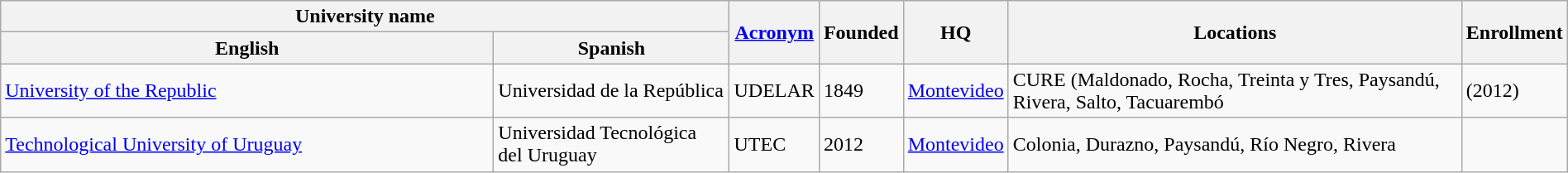<table class="wikitable sortable" width=100%>
<tr>
<th colspan="2">University name</th>
<th rowspan="2"><a href='#'>Acronym</a></th>
<th rowspan="2">Founded</th>
<th rowspan="2">HQ</th>
<th rowspan="2">Locations</th>
<th rowspan="2">Enrollment</th>
</tr>
<tr>
<th width="390px">English</th>
<th>Spanish</th>
</tr>
<tr>
<td><a href='#'>University of the Republic</a></td>
<td>Universidad de la República</td>
<td>UDELAR</td>
<td>1849</td>
<td><a href='#'>Montevideo</a></td>
<td>CURE (Maldonado, Rocha, Treinta y Tres, Paysandú, Rivera, Salto, Tacuarembó</td>
<td> (2012) </td>
</tr>
<tr>
<td><a href='#'>Technological University of Uruguay</a></td>
<td>Universidad Tecnológica del Uruguay</td>
<td>UTEC</td>
<td>2012</td>
<td><a href='#'>Montevideo</a></td>
<td>Colonia, Durazno, Paysandú, Río Negro, Rivera</td>
<td></td>
</tr>
</table>
